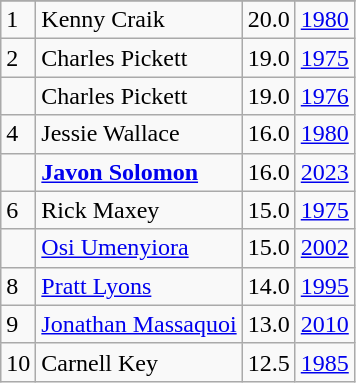<table class="wikitable">
<tr>
</tr>
<tr>
<td>1</td>
<td>Kenny Craik</td>
<td>20.0</td>
<td><a href='#'>1980</a></td>
</tr>
<tr>
<td>2</td>
<td>Charles Pickett</td>
<td>19.0</td>
<td><a href='#'>1975</a></td>
</tr>
<tr>
<td></td>
<td>Charles Pickett</td>
<td>19.0</td>
<td><a href='#'>1976</a></td>
</tr>
<tr>
<td>4</td>
<td>Jessie Wallace</td>
<td>16.0</td>
<td><a href='#'>1980</a></td>
</tr>
<tr>
<td></td>
<td><strong><a href='#'>Javon Solomon</a></strong></td>
<td>16.0</td>
<td><a href='#'>2023</a></td>
</tr>
<tr>
<td>6</td>
<td>Rick Maxey</td>
<td>15.0</td>
<td><a href='#'>1975</a></td>
</tr>
<tr>
<td></td>
<td><a href='#'>Osi Umenyiora</a></td>
<td>15.0</td>
<td><a href='#'>2002</a></td>
</tr>
<tr>
<td>8</td>
<td><a href='#'>Pratt Lyons</a></td>
<td>14.0</td>
<td><a href='#'>1995</a></td>
</tr>
<tr>
<td>9</td>
<td><a href='#'>Jonathan Massaquoi</a></td>
<td>13.0</td>
<td><a href='#'>2010</a></td>
</tr>
<tr>
<td>10</td>
<td>Carnell Key</td>
<td>12.5</td>
<td><a href='#'>1985</a></td>
</tr>
</table>
